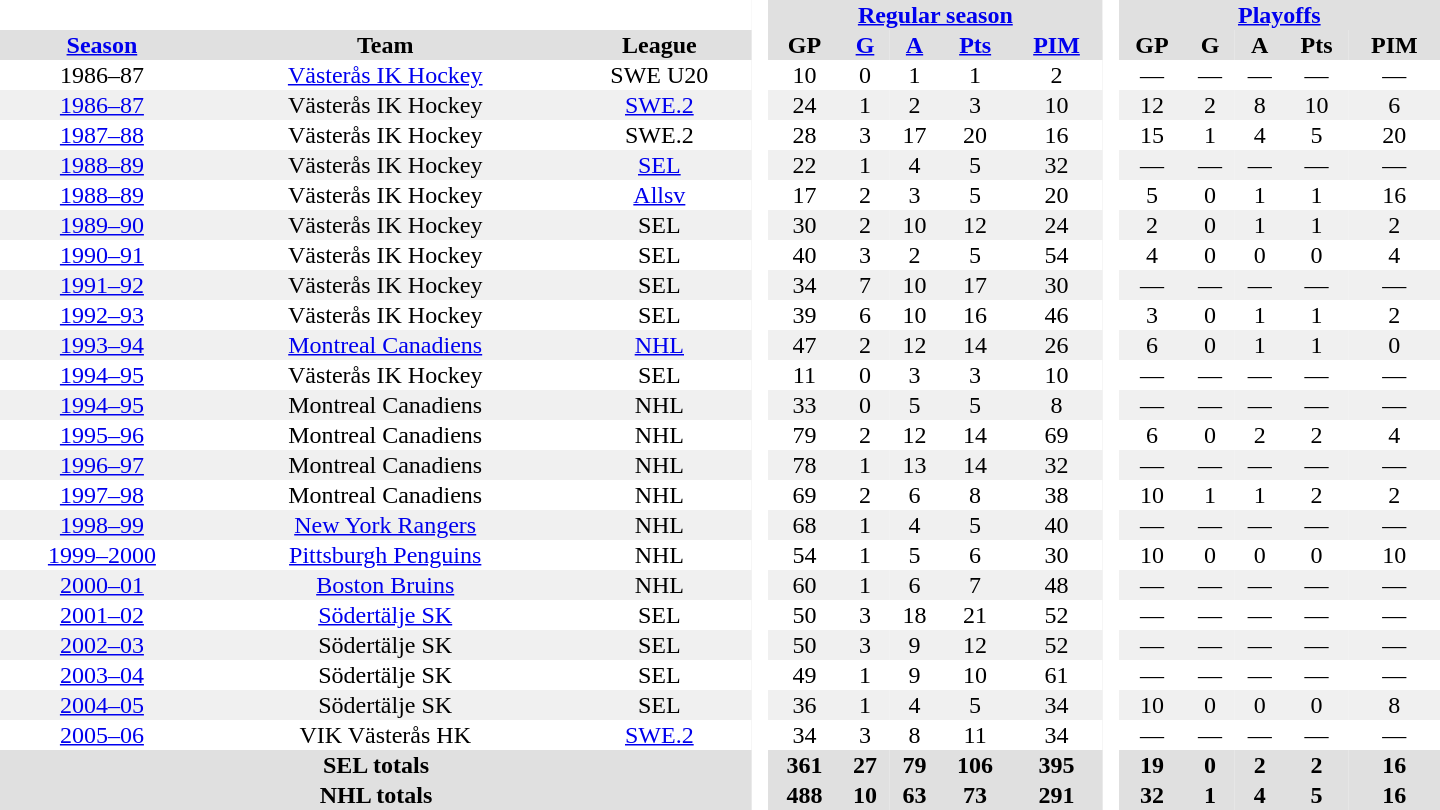<table border="0" cellpadding="1" cellspacing="0" style="text-align:center; width:60em">
<tr bgcolor="#e0e0e0">
<th colspan="3" bgcolor="#ffffff"> </th>
<th rowspan="99" bgcolor="#ffffff"> </th>
<th colspan="5"><a href='#'>Regular season</a></th>
<th rowspan="99" bgcolor="#ffffff"> </th>
<th colspan="5"><a href='#'>Playoffs</a></th>
</tr>
<tr bgcolor="#e0e0e0">
<th><a href='#'>Season</a></th>
<th>Team</th>
<th>League</th>
<th>GP</th>
<th><a href='#'>G</a></th>
<th><a href='#'>A</a></th>
<th><a href='#'>Pts</a></th>
<th><a href='#'>PIM</a></th>
<th>GP</th>
<th>G</th>
<th>A</th>
<th>Pts</th>
<th>PIM</th>
</tr>
<tr>
<td>1986–87</td>
<td><a href='#'>Västerås IK Hockey</a></td>
<td>SWE U20</td>
<td>10</td>
<td>0</td>
<td>1</td>
<td>1</td>
<td>2</td>
<td>—</td>
<td>—</td>
<td>—</td>
<td>—</td>
<td>—</td>
</tr>
<tr bgcolor="#f0f0f0">
<td><a href='#'>1986–87</a></td>
<td>Västerås IK Hockey</td>
<td><a href='#'>SWE.2</a></td>
<td>24</td>
<td>1</td>
<td>2</td>
<td>3</td>
<td>10</td>
<td>12</td>
<td>2</td>
<td>8</td>
<td>10</td>
<td>6</td>
</tr>
<tr>
<td><a href='#'>1987–88</a></td>
<td>Västerås IK Hockey</td>
<td>SWE.2</td>
<td>28</td>
<td>3</td>
<td>17</td>
<td>20</td>
<td>16</td>
<td>15</td>
<td>1</td>
<td>4</td>
<td>5</td>
<td>20</td>
</tr>
<tr bgcolor="#f0f0f0">
<td><a href='#'>1988–89</a></td>
<td>Västerås IK Hockey</td>
<td><a href='#'>SEL</a></td>
<td>22</td>
<td>1</td>
<td>4</td>
<td>5</td>
<td>32</td>
<td>—</td>
<td>—</td>
<td>—</td>
<td>—</td>
<td>—</td>
</tr>
<tr>
<td><a href='#'>1988–89</a></td>
<td>Västerås IK Hockey</td>
<td><a href='#'>Allsv</a></td>
<td>17</td>
<td>2</td>
<td>3</td>
<td>5</td>
<td>20</td>
<td>5</td>
<td>0</td>
<td>1</td>
<td>1</td>
<td>16</td>
</tr>
<tr bgcolor="#f0f0f0">
<td><a href='#'>1989–90</a></td>
<td>Västerås IK Hockey</td>
<td>SEL</td>
<td>30</td>
<td>2</td>
<td>10</td>
<td>12</td>
<td>24</td>
<td>2</td>
<td>0</td>
<td>1</td>
<td>1</td>
<td>2</td>
</tr>
<tr>
<td><a href='#'>1990–91</a></td>
<td>Västerås IK Hockey</td>
<td>SEL</td>
<td>40</td>
<td>3</td>
<td>2</td>
<td>5</td>
<td>54</td>
<td>4</td>
<td>0</td>
<td>0</td>
<td>0</td>
<td>4</td>
</tr>
<tr bgcolor="#f0f0f0">
<td><a href='#'>1991–92</a></td>
<td>Västerås IK Hockey</td>
<td>SEL</td>
<td>34</td>
<td>7</td>
<td>10</td>
<td>17</td>
<td>30</td>
<td>—</td>
<td>—</td>
<td>—</td>
<td>—</td>
<td>—</td>
</tr>
<tr>
<td><a href='#'>1992–93</a></td>
<td>Västerås IK Hockey</td>
<td>SEL</td>
<td>39</td>
<td>6</td>
<td>10</td>
<td>16</td>
<td>46</td>
<td>3</td>
<td>0</td>
<td>1</td>
<td>1</td>
<td>2</td>
</tr>
<tr bgcolor="#f0f0f0">
<td><a href='#'>1993–94</a></td>
<td><a href='#'>Montreal Canadiens</a></td>
<td><a href='#'>NHL</a></td>
<td>47</td>
<td>2</td>
<td>12</td>
<td>14</td>
<td>26</td>
<td>6</td>
<td>0</td>
<td>1</td>
<td>1</td>
<td>0</td>
</tr>
<tr>
<td><a href='#'>1994–95</a></td>
<td>Västerås IK Hockey</td>
<td>SEL</td>
<td>11</td>
<td>0</td>
<td>3</td>
<td>3</td>
<td>10</td>
<td>—</td>
<td>—</td>
<td>—</td>
<td>—</td>
<td>—</td>
</tr>
<tr bgcolor="#f0f0f0">
<td><a href='#'>1994–95</a></td>
<td>Montreal Canadiens</td>
<td>NHL</td>
<td>33</td>
<td>0</td>
<td>5</td>
<td>5</td>
<td>8</td>
<td>—</td>
<td>—</td>
<td>—</td>
<td>—</td>
<td>—</td>
</tr>
<tr>
<td><a href='#'>1995–96</a></td>
<td>Montreal Canadiens</td>
<td>NHL</td>
<td>79</td>
<td>2</td>
<td>12</td>
<td>14</td>
<td>69</td>
<td>6</td>
<td>0</td>
<td>2</td>
<td>2</td>
<td>4</td>
</tr>
<tr bgcolor="#f0f0f0">
<td><a href='#'>1996–97</a></td>
<td>Montreal Canadiens</td>
<td>NHL</td>
<td>78</td>
<td>1</td>
<td>13</td>
<td>14</td>
<td>32</td>
<td>—</td>
<td>—</td>
<td>—</td>
<td>—</td>
<td>—</td>
</tr>
<tr>
<td><a href='#'>1997–98</a></td>
<td>Montreal Canadiens</td>
<td>NHL</td>
<td>69</td>
<td>2</td>
<td>6</td>
<td>8</td>
<td>38</td>
<td>10</td>
<td>1</td>
<td>1</td>
<td>2</td>
<td>2</td>
</tr>
<tr bgcolor="#f0f0f0">
<td><a href='#'>1998–99</a></td>
<td><a href='#'>New York Rangers</a></td>
<td>NHL</td>
<td>68</td>
<td>1</td>
<td>4</td>
<td>5</td>
<td>40</td>
<td>—</td>
<td>—</td>
<td>—</td>
<td>—</td>
<td>—</td>
</tr>
<tr>
<td><a href='#'>1999–2000</a></td>
<td><a href='#'>Pittsburgh Penguins</a></td>
<td>NHL</td>
<td>54</td>
<td>1</td>
<td>5</td>
<td>6</td>
<td>30</td>
<td>10</td>
<td>0</td>
<td>0</td>
<td>0</td>
<td>10</td>
</tr>
<tr bgcolor="#f0f0f0">
<td><a href='#'>2000–01</a></td>
<td><a href='#'>Boston Bruins</a></td>
<td>NHL</td>
<td>60</td>
<td>1</td>
<td>6</td>
<td>7</td>
<td>48</td>
<td>—</td>
<td>—</td>
<td>—</td>
<td>—</td>
<td>—</td>
</tr>
<tr>
<td><a href='#'>2001–02</a></td>
<td><a href='#'>Södertälje SK</a></td>
<td>SEL</td>
<td>50</td>
<td>3</td>
<td>18</td>
<td>21</td>
<td>52</td>
<td>—</td>
<td>—</td>
<td>—</td>
<td>—</td>
<td>—</td>
</tr>
<tr bgcolor="#f0f0f0">
<td><a href='#'>2002–03</a></td>
<td>Södertälje SK</td>
<td>SEL</td>
<td>50</td>
<td>3</td>
<td>9</td>
<td>12</td>
<td>52</td>
<td>—</td>
<td>—</td>
<td>—</td>
<td>—</td>
<td>—</td>
</tr>
<tr>
<td><a href='#'>2003–04</a></td>
<td>Södertälje SK</td>
<td>SEL</td>
<td>49</td>
<td>1</td>
<td>9</td>
<td>10</td>
<td>61</td>
<td>—</td>
<td>—</td>
<td>—</td>
<td>—</td>
<td>—</td>
</tr>
<tr bgcolor="#f0f0f0">
<td><a href='#'>2004–05</a></td>
<td>Södertälje SK</td>
<td>SEL</td>
<td>36</td>
<td>1</td>
<td>4</td>
<td>5</td>
<td>34</td>
<td>10</td>
<td>0</td>
<td>0</td>
<td>0</td>
<td>8</td>
</tr>
<tr>
<td><a href='#'>2005–06</a></td>
<td>VIK Västerås HK</td>
<td><a href='#'>SWE.2</a></td>
<td>34</td>
<td>3</td>
<td>8</td>
<td>11</td>
<td>34</td>
<td>—</td>
<td>—</td>
<td>—</td>
<td>—</td>
<td>—</td>
</tr>
<tr bgcolor="#e0e0e0">
<th colspan="3">SEL totals</th>
<th>361</th>
<th>27</th>
<th>79</th>
<th>106</th>
<th>395</th>
<th>19</th>
<th>0</th>
<th>2</th>
<th>2</th>
<th>16</th>
</tr>
<tr bgcolor="#e0e0e0">
<th colspan="3">NHL totals</th>
<th>488</th>
<th>10</th>
<th>63</th>
<th>73</th>
<th>291</th>
<th>32</th>
<th>1</th>
<th>4</th>
<th>5</th>
<th>16</th>
</tr>
</table>
